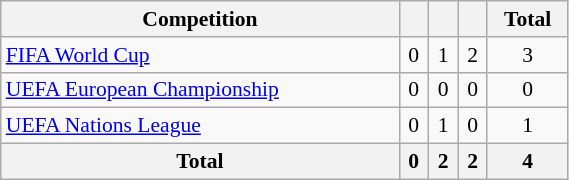<table class="wikitable" style="width:30%; font-size:90%; text-align:center;">
<tr>
<th>Competition</th>
<th></th>
<th></th>
<th></th>
<th>Total</th>
</tr>
<tr>
<td align=left><a href='#'>FIFA World Cup</a></td>
<td>0</td>
<td>1</td>
<td>2</td>
<td>3</td>
</tr>
<tr>
<td align="left"><a href='#'>UEFA European Championship</a></td>
<td>0</td>
<td>0</td>
<td>0</td>
<td>0</td>
</tr>
<tr>
<td align="left"><a href='#'>UEFA Nations League</a></td>
<td>0</td>
<td>1</td>
<td>0</td>
<td>1</td>
</tr>
<tr>
<th>Total</th>
<th>0</th>
<th>2</th>
<th>2</th>
<th>4</th>
</tr>
</table>
